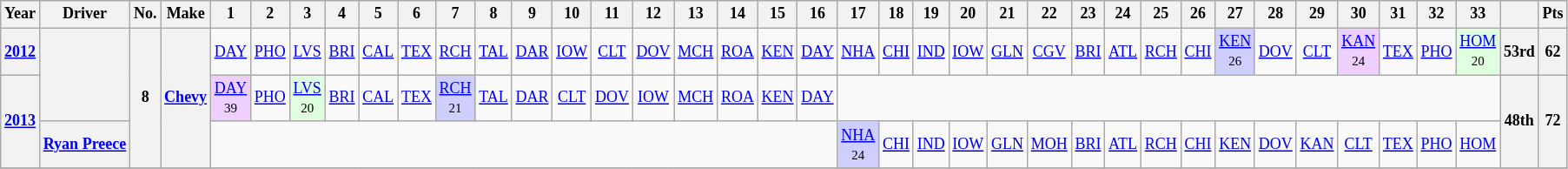<table class="wikitable" style="text-align:center; font-size:75%">
<tr>
<th>Year</th>
<th>Driver</th>
<th>No.</th>
<th>Make</th>
<th>1</th>
<th>2</th>
<th>3</th>
<th>4</th>
<th>5</th>
<th>6</th>
<th>7</th>
<th>8</th>
<th>9</th>
<th>10</th>
<th>11</th>
<th>12</th>
<th>13</th>
<th>14</th>
<th>15</th>
<th>16</th>
<th>17</th>
<th>18</th>
<th>19</th>
<th>20</th>
<th>21</th>
<th>22</th>
<th>23</th>
<th>24</th>
<th>25</th>
<th>26</th>
<th>27</th>
<th>28</th>
<th>29</th>
<th>30</th>
<th>31</th>
<th>32</th>
<th>33</th>
<th></th>
<th>Pts</th>
</tr>
<tr>
<th><a href='#'>2012</a></th>
<th rowspan=2></th>
<th rowspan=3>8</th>
<th rowspan=3><a href='#'>Chevy</a></th>
<td><a href='#'>DAY</a></td>
<td><a href='#'>PHO</a></td>
<td><a href='#'>LVS</a></td>
<td><a href='#'>BRI</a></td>
<td><a href='#'>CAL</a></td>
<td><a href='#'>TEX</a></td>
<td><a href='#'>RCH</a></td>
<td><a href='#'>TAL</a></td>
<td><a href='#'>DAR</a></td>
<td><a href='#'>IOW</a></td>
<td><a href='#'>CLT</a></td>
<td><a href='#'>DOV</a></td>
<td><a href='#'>MCH</a></td>
<td><a href='#'>ROA</a></td>
<td><a href='#'>KEN</a></td>
<td><a href='#'>DAY</a></td>
<td><a href='#'>NHA</a></td>
<td><a href='#'>CHI</a></td>
<td><a href='#'>IND</a></td>
<td><a href='#'>IOW</a></td>
<td><a href='#'>GLN</a></td>
<td><a href='#'>CGV</a></td>
<td><a href='#'>BRI</a></td>
<td><a href='#'>ATL</a></td>
<td><a href='#'>RCH</a></td>
<td><a href='#'>CHI</a></td>
<td style="background:#CFCFFF;"><a href='#'>KEN</a><br><small>26</small></td>
<td><a href='#'>DOV</a></td>
<td><a href='#'>CLT</a></td>
<td style="background:#EFCFFF;"><a href='#'>KAN</a><br><small>24</small></td>
<td><a href='#'>TEX</a></td>
<td><a href='#'>PHO</a></td>
<td style="background:#DFFFDF;"><a href='#'>HOM</a><br><small>20</small></td>
<th>53rd</th>
<th>62</th>
</tr>
<tr>
<th rowspan=2><a href='#'>2013</a></th>
<td style="background:#EFCFFF;"><a href='#'>DAY</a><br><small>39</small></td>
<td><a href='#'>PHO</a></td>
<td style="background:#DFFFDF;"><a href='#'>LVS</a><br><small>20</small></td>
<td><a href='#'>BRI</a></td>
<td><a href='#'>CAL</a></td>
<td><a href='#'>TEX</a></td>
<td style="background:#CFCFFF;"><a href='#'>RCH</a><br><small>21</small></td>
<td><a href='#'>TAL</a></td>
<td><a href='#'>DAR</a></td>
<td><a href='#'>CLT</a></td>
<td><a href='#'>DOV</a></td>
<td><a href='#'>IOW</a></td>
<td><a href='#'>MCH</a></td>
<td><a href='#'>ROA</a></td>
<td><a href='#'>KEN</a></td>
<td><a href='#'>DAY</a></td>
<td colspan=17></td>
<th rowspan=2>48th</th>
<th rowspan=2>72</th>
</tr>
<tr>
<th><a href='#'>Ryan Preece</a></th>
<td colspan=16></td>
<td style="background:#CFCFFF;"><a href='#'>NHA</a><br><small>24</small></td>
<td><a href='#'>CHI</a></td>
<td><a href='#'>IND</a></td>
<td><a href='#'>IOW</a></td>
<td><a href='#'>GLN</a></td>
<td><a href='#'>MOH</a></td>
<td><a href='#'>BRI</a></td>
<td><a href='#'>ATL</a></td>
<td><a href='#'>RCH</a></td>
<td><a href='#'>CHI</a></td>
<td><a href='#'>KEN</a></td>
<td><a href='#'>DOV</a></td>
<td><a href='#'>KAN</a></td>
<td><a href='#'>CLT</a></td>
<td><a href='#'>TEX</a></td>
<td><a href='#'>PHO</a></td>
<td><a href='#'>HOM</a></td>
</tr>
<tr>
</tr>
</table>
